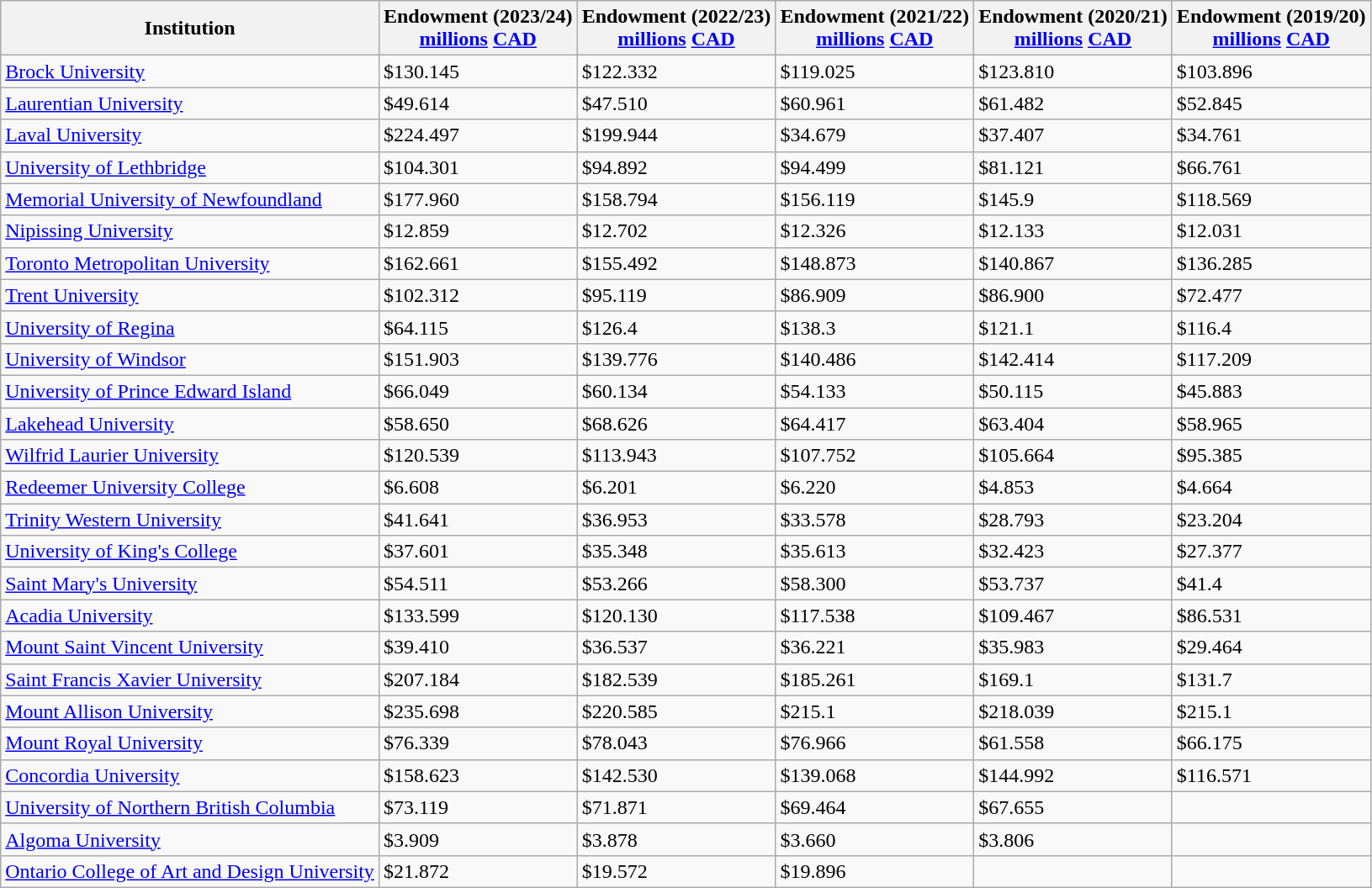<table class="wikitable sortable">
<tr>
<th>Institution</th>
<th>Endowment (2023/24)<br><a href='#'>millions</a> <a href='#'>CAD</a></th>
<th>Endowment (2022/23)<br><a href='#'>millions</a> <a href='#'>CAD</a></th>
<th>Endowment (2021/22)<br><a href='#'>millions</a> <a href='#'>CAD</a></th>
<th>Endowment (2020/21)<br><a href='#'>millions</a> <a href='#'>CAD</a></th>
<th>Endowment (2019/20)<br><a href='#'>millions</a> <a href='#'>CAD</a></th>
</tr>
<tr>
<td><a href='#'>Brock University</a></td>
<td>$130.145</td>
<td>$122.332</td>
<td>$119.025</td>
<td>$123.810</td>
<td>$103.896</td>
</tr>
<tr>
<td><a href='#'>Laurentian University</a></td>
<td>$49.614</td>
<td>$47.510</td>
<td>$60.961</td>
<td>$61.482</td>
<td>$52.845</td>
</tr>
<tr>
<td><a href='#'>Laval University</a></td>
<td>$224.497</td>
<td>$199.944</td>
<td>$34.679</td>
<td>$37.407</td>
<td>$34.761</td>
</tr>
<tr>
<td><a href='#'>University of Lethbridge</a></td>
<td>$104.301</td>
<td>$94.892</td>
<td>$94.499</td>
<td>$81.121</td>
<td>$66.761</td>
</tr>
<tr>
<td><a href='#'>Memorial University of Newfoundland</a></td>
<td>$177.960</td>
<td>$158.794</td>
<td>$156.119</td>
<td>$145.9</td>
<td>$118.569</td>
</tr>
<tr>
<td><a href='#'>Nipissing University</a></td>
<td>$12.859</td>
<td>$12.702</td>
<td>$12.326</td>
<td>$12.133</td>
<td>$12.031</td>
</tr>
<tr>
<td><a href='#'>Toronto Metropolitan University</a></td>
<td>$162.661</td>
<td>$155.492</td>
<td>$148.873</td>
<td>$140.867</td>
<td>$136.285</td>
</tr>
<tr>
<td><a href='#'>Trent University</a></td>
<td>$102.312</td>
<td>$95.119</td>
<td>$86.909</td>
<td>$86.900</td>
<td>$72.477</td>
</tr>
<tr>
<td><a href='#'>University of Regina</a></td>
<td>$64.115</td>
<td>$126.4</td>
<td>$138.3</td>
<td>$121.1</td>
<td>$116.4</td>
</tr>
<tr>
<td><a href='#'>University of Windsor</a></td>
<td>$151.903</td>
<td>$139.776</td>
<td>$140.486</td>
<td>$142.414</td>
<td>$117.209</td>
</tr>
<tr>
<td><a href='#'>University of Prince Edward Island</a></td>
<td>$66.049</td>
<td>$60.134</td>
<td>$54.133</td>
<td>$50.115</td>
<td>$45.883</td>
</tr>
<tr>
<td><a href='#'>Lakehead University</a></td>
<td>$58.650</td>
<td>$68.626</td>
<td>$64.417</td>
<td>$63.404</td>
<td>$58.965</td>
</tr>
<tr>
<td><a href='#'>Wilfrid Laurier University</a></td>
<td>$120.539</td>
<td>$113.943</td>
<td>$107.752</td>
<td>$105.664</td>
<td>$95.385</td>
</tr>
<tr>
<td><a href='#'>Redeemer University College</a></td>
<td>$6.608</td>
<td>$6.201</td>
<td>$6.220</td>
<td>$4.853</td>
<td>$4.664</td>
</tr>
<tr>
<td><a href='#'>Trinity Western University</a></td>
<td>$41.641</td>
<td>$36.953</td>
<td>$33.578</td>
<td>$28.793</td>
<td>$23.204</td>
</tr>
<tr>
<td><a href='#'>University of King's College</a></td>
<td>$37.601</td>
<td>$35.348</td>
<td>$35.613</td>
<td>$32.423</td>
<td>$27.377</td>
</tr>
<tr>
<td><a href='#'>Saint Mary's University</a></td>
<td>$54.511</td>
<td>$53.266</td>
<td>$58.300</td>
<td>$53.737</td>
<td>$41.4</td>
</tr>
<tr>
<td><a href='#'>Acadia University</a></td>
<td>$133.599</td>
<td>$120.130</td>
<td>$117.538</td>
<td>$109.467</td>
<td>$86.531</td>
</tr>
<tr>
<td><a href='#'>Mount Saint Vincent University</a></td>
<td>$39.410</td>
<td>$36.537</td>
<td>$36.221</td>
<td>$35.983</td>
<td>$29.464</td>
</tr>
<tr>
<td><a href='#'>Saint Francis Xavier University</a></td>
<td>$207.184</td>
<td>$182.539</td>
<td>$185.261</td>
<td>$169.1</td>
<td>$131.7</td>
</tr>
<tr>
<td><a href='#'>Mount Allison University</a></td>
<td>$235.698</td>
<td>$220.585</td>
<td>$215.1</td>
<td>$218.039</td>
<td>$215.1</td>
</tr>
<tr>
<td><a href='#'>Mount Royal University</a></td>
<td>$76.339</td>
<td>$78.043</td>
<td>$76.966</td>
<td>$61.558</td>
<td>$66.175</td>
</tr>
<tr>
<td><a href='#'>Concordia University</a></td>
<td>$158.623</td>
<td>$142.530</td>
<td>$139.068</td>
<td>$144.992</td>
<td>$116.571</td>
</tr>
<tr>
<td><a href='#'>University of Northern British Columbia</a></td>
<td>$73.119</td>
<td>$71.871</td>
<td>$69.464</td>
<td>$67.655</td>
<td></td>
</tr>
<tr>
<td><a href='#'>Algoma University</a></td>
<td>$3.909</td>
<td>$3.878</td>
<td>$3.660</td>
<td>$3.806</td>
<td></td>
</tr>
<tr>
<td><a href='#'>Ontario College of Art and Design University</a></td>
<td>$21.872</td>
<td>$19.572</td>
<td>$19.896</td>
<td></td>
<td></td>
</tr>
</table>
